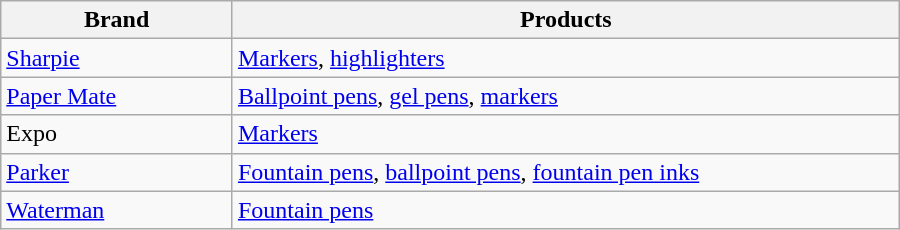<table class="wikitable sortable" width="600px">
<tr>
<th width=150px>Brand</th>
<th width=450px>Products</th>
</tr>
<tr>
<td><a href='#'>Sharpie</a></td>
<td><a href='#'>Markers</a>, <a href='#'>highlighters</a></td>
</tr>
<tr>
<td><a href='#'>Paper Mate</a></td>
<td><a href='#'>Ballpoint pens</a>, <a href='#'>gel pens</a>, <a href='#'>markers</a></td>
</tr>
<tr>
<td>Expo</td>
<td><a href='#'>Markers</a></td>
</tr>
<tr>
<td><a href='#'>Parker</a></td>
<td><a href='#'>Fountain pens</a>, <a href='#'>ballpoint pens</a>, <a href='#'>fountain pen inks</a></td>
</tr>
<tr>
<td><a href='#'>Waterman</a></td>
<td><a href='#'>Fountain pens</a></td>
</tr>
</table>
